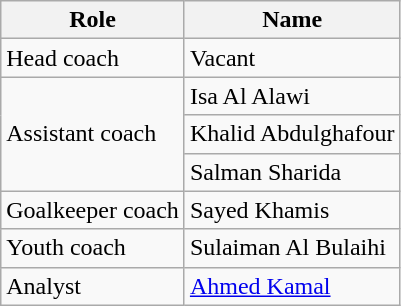<table class="wikitable">
<tr>
<th>Role</th>
<th>Name</th>
</tr>
<tr>
<td>Head coach</td>
<td>Vacant</td>
</tr>
<tr>
<td rowspan="3">Assistant coach</td>
<td> Isa Al Alawi</td>
</tr>
<tr>
<td> Khalid Abdulghafour</td>
</tr>
<tr>
<td> Salman Sharida</td>
</tr>
<tr>
<td>Goalkeeper coach</td>
<td> Sayed Khamis</td>
</tr>
<tr>
<td>Youth coach</td>
<td> Sulaiman Al Bulaihi</td>
</tr>
<tr>
<td>Analyst</td>
<td> <a href='#'>Ahmed Kamal</a></td>
</tr>
</table>
